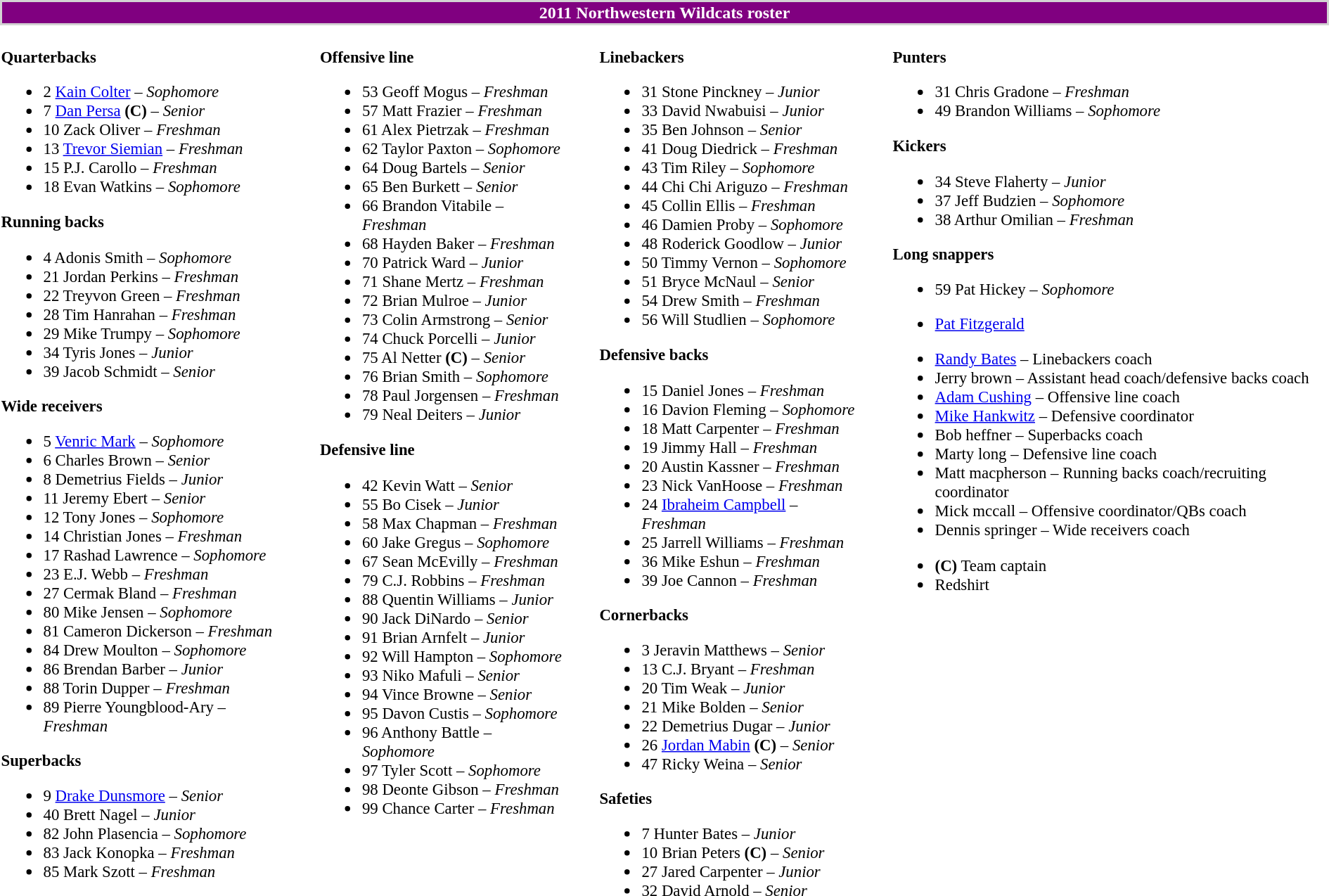<table class="toccolours" style="text-align: left;">
<tr>
<td colspan="9" style="background-color: #800080; color: white; text-align: center;border:2px solid lightgray"><strong>2011 Northwestern Wildcats roster</strong></td>
</tr>
<tr>
<td style="font-size: 95%;" valign="top"><br><strong>Quarterbacks</strong><ul><li>2 <a href='#'>Kain Colter</a> – <em>Sophomore</em></li><li>7 <a href='#'>Dan Persa</a> <strong>(C)</strong> – <em>Senior</em></li><li>10 Zack Oliver – <em>Freshman</em></li><li>13 <a href='#'>Trevor Siemian</a> – <em> Freshman</em></li><li>15 P.J. Carollo – <em>Freshman</em></li><li>18 Evan Watkins – <em>Sophomore</em></li></ul><strong>Running backs</strong><ul><li>4 Adonis Smith – <em>Sophomore</em></li><li>21 Jordan Perkins – <em>Freshman</em></li><li>22 Treyvon Green – <em>Freshman</em></li><li>28 Tim Hanrahan – <em> Freshman</em></li><li>29 Mike Trumpy – <em>Sophomore</em></li><li>34 Tyris Jones – <em>Junior</em></li><li>39 Jacob Schmidt – <em>Senior</em></li></ul><strong>Wide receivers</strong><ul><li>5 <a href='#'>Venric Mark</a> – <em>Sophomore</em></li><li>6 Charles Brown – <em>Senior</em></li><li>8 Demetrius Fields – <em>Junior</em></li><li>11 Jeremy Ebert – <em>Senior</em></li><li>12 Tony Jones – <em>Sophomore</em></li><li>14 Christian Jones – <em>Freshman</em></li><li>17 Rashad Lawrence – <em>Sophomore</em></li><li>23 E.J. Webb – <em>Freshman</em></li><li>27 Cermak Bland – <em>Freshman</em></li><li>80 Mike Jensen – <em>Sophomore</em></li><li>81 Cameron Dickerson – <em>Freshman</em></li><li>84 Drew Moulton – <em>Sophomore</em></li><li>86 Brendan Barber – <em>Junior</em></li><li>88 Torin Dupper – <em> Freshman</em></li><li>89 Pierre Youngblood-Ary – <em>Freshman</em></li></ul><strong>Superbacks</strong><ul><li>9 <a href='#'>Drake Dunsmore</a> – <em>Senior</em></li><li>40 Brett Nagel – <em>Junior</em></li><li>82 John Plasencia – <em>Sophomore</em></li><li>83 Jack Konopka – <em>Freshman</em></li><li>85 Mark Szott – <em>Freshman</em></li></ul></td>
<td width="25"> </td>
<td valign="top" style="font-size: 95%;"><br><strong>Offensive line</strong><ul><li>53 Geoff Mogus – <em>Freshman</em></li><li>57 Matt Frazier – <em>Freshman</em></li><li>61 Alex Pietrzak – <em>Freshman</em></li><li>62 Taylor Paxton – <em>Sophomore</em></li><li>64 Doug Bartels – <em>Senior</em></li><li>65 Ben Burkett – <em>Senior</em></li><li>66 Brandon Vitabile – <em> Freshman</em></li><li>68 Hayden Baker – <em> Freshman</em></li><li>70 Patrick Ward – <em>Junior</em></li><li>71 Shane Mertz – <em>Freshman</em></li><li>72 Brian Mulroe – <em>Junior</em></li><li>73 Colin Armstrong – <em>Senior</em></li><li>74 Chuck Porcelli – <em>Junior</em></li><li>75 Al Netter <strong>(C)</strong> – <em>Senior</em></li><li>76 Brian Smith – <em>Sophomore</em></li><li>78 Paul Jorgensen – <em> Freshman</em></li><li>79 Neal Deiters – <em>Junior</em></li></ul><strong>Defensive line</strong><ul><li>42 Kevin Watt – <em>Senior</em></li><li>55 Bo Cisek – <em>Junior</em></li><li>58 Max Chapman – <em>Freshman</em></li><li>60 Jake Gregus – <em>Sophomore</em></li><li>67 Sean McEvilly – <em> Freshman</em></li><li>79 C.J. Robbins – <em>Freshman</em></li><li>88 Quentin Williams – <em>Junior</em></li><li>90 Jack DiNardo – <em>Senior</em></li><li>91 Brian Arnfelt – <em>Junior</em></li><li>92 Will Hampton – <em>Sophomore</em></li><li>93 Niko Mafuli – <em>Senior</em></li><li>94 Vince Browne – <em>Senior</em></li><li>95 Davon Custis – <em>Sophomore</em></li><li>96 Anthony Battle – <em>Sophomore</em></li><li>97 Tyler Scott – <em>Sophomore</em></li><li>98 Deonte Gibson – <em>Freshman</em></li><li>99 Chance Carter – <em> Freshman</em></li></ul></td>
<td width="25"> </td>
<td valign="top" style="font-size: 95%;"><br><strong>Linebackers</strong><ul><li>31 Stone Pinckney – <em>Junior</em></li><li>33 David Nwabuisi – <em>Junior</em></li><li>35 Ben Johnson – <em>Senior</em></li><li>41 Doug Diedrick – <em>Freshman</em></li><li>43 Tim Riley – <em>Sophomore</em></li><li>44 Chi Chi Ariguzo – <em> Freshman</em></li><li>45 Collin Ellis – <em> Freshman</em></li><li>46 Damien Proby – <em>Sophomore</em></li><li>48 Roderick Goodlow – <em>Junior</em></li><li>50 Timmy Vernon – <em>Sophomore</em></li><li>51 Bryce McNaul – <em>Senior</em></li><li>54 Drew Smith – <em>Freshman</em></li><li>56 Will Studlien – <em>Sophomore</em></li></ul><strong>Defensive backs</strong><ul><li>15 Daniel Jones – <em> Freshman</em></li><li>16 Davion Fleming – <em>Sophomore</em></li><li>18 Matt Carpenter – <em>Freshman</em></li><li>19 Jimmy Hall – <em> Freshman</em></li><li>20 Austin Kassner – <em>Freshman</em></li><li>23 Nick VanHoose – <em>Freshman</em></li><li>24 <a href='#'>Ibraheim Campbell</a> – <em> Freshman</em></li><li>25 Jarrell Williams – <em>Freshman</em></li><li>36 Mike Eshun – <em> Freshman</em></li><li>39 Joe Cannon – <em> Freshman</em></li></ul><strong>Cornerbacks</strong><ul><li>3 Jeravin Matthews – <em>Senior</em></li><li>13 C.J. Bryant – <em> Freshman</em></li><li>20 Tim Weak – <em>Junior</em></li><li>21 Mike Bolden – <em>Senior</em></li><li>22 Demetrius Dugar – <em>Junior</em></li><li>26 <a href='#'>Jordan Mabin</a> <strong>(C)</strong> – <em>Senior</em></li><li>47 Ricky Weina – <em>Senior</em></li></ul><strong>Safeties</strong><ul><li>7 Hunter Bates – <em>Junior</em></li><li>10 Brian Peters <strong>(C)</strong> – <em>Senior</em></li><li>27 Jared Carpenter – <em>Junior</em></li><li>32 David Arnold – <em>Senior</em></li></ul></td>
<td width="25"> </td>
<td valign="top" style="font-size: 95%;"><br><strong>Punters</strong><ul><li>31 Chris Gradone – <em>Freshman</em></li><li>49 Brandon Williams – <em>Sophomore</em></li></ul><strong>Kickers</strong><ul><li>34 Steve Flaherty – <em>Junior</em></li><li>37 Jeff Budzien – <em>Sophomore</em></li><li>38 Arthur Omilian – <em>Freshman</em></li></ul><strong>Long snappers</strong><ul><li>59 Pat Hickey – <em>Sophomore</em></li></ul><ul><li><a href='#'>Pat Fitzgerald</a></li></ul><ul><li><a href='#'>Randy Bates</a> – Linebackers coach</li><li>Jerry brown – Assistant head coach/defensive backs coach</li><li><a href='#'>Adam Cushing</a> – Offensive line coach</li><li><a href='#'>Mike Hankwitz</a> – Defensive coordinator</li><li>Bob heffner – Superbacks coach</li><li>Marty long – Defensive line coach</li><li>Matt macpherson – Running backs coach/recruiting coordinator</li><li>Mick mccall – Offensive coordinator/QBs coach</li><li>Dennis springer – Wide receivers coach</li></ul><ul><li><strong>(C)</strong> Team captain</li><li> Redshirt</li></ul></td>
</tr>
</table>
